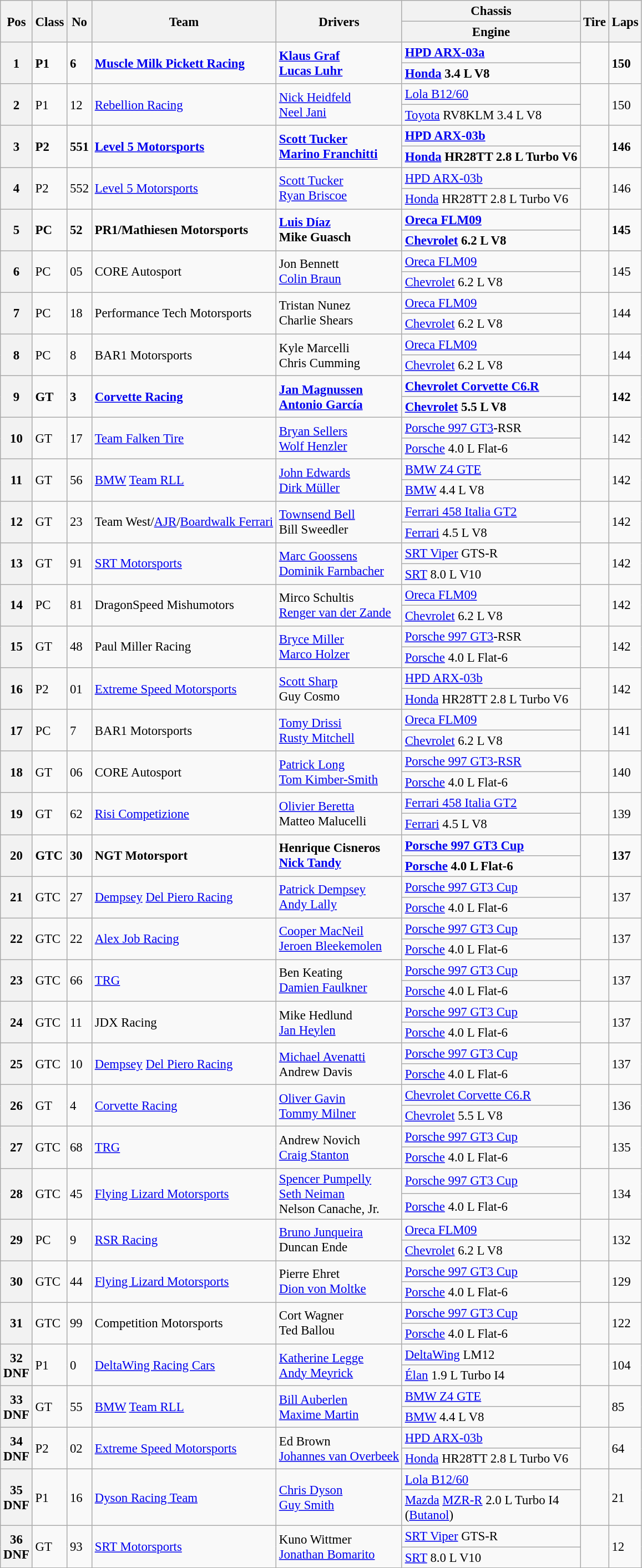<table class="wikitable" style="font-size: 95%;">
<tr>
<th rowspan=2>Pos</th>
<th rowspan=2>Class</th>
<th rowspan=2>No</th>
<th rowspan=2>Team</th>
<th rowspan=2>Drivers</th>
<th>Chassis</th>
<th rowspan=2>Tire</th>
<th rowspan=2>Laps</th>
</tr>
<tr>
<th>Engine</th>
</tr>
<tr style="font-weight:bold">
<th rowspan=2>1</th>
<td rowspan=2>P1</td>
<td rowspan=2>6</td>
<td rowspan=2> <a href='#'>Muscle Milk Pickett Racing</a></td>
<td rowspan=2> <a href='#'>Klaus Graf</a><br> <a href='#'>Lucas Luhr</a></td>
<td><a href='#'>HPD ARX-03a</a></td>
<td rowspan=2></td>
<td rowspan=2>150</td>
</tr>
<tr style="font-weight:bold">
<td><a href='#'>Honda</a> 3.4 L V8</td>
</tr>
<tr>
<th rowspan=2>2</th>
<td rowspan=2>P1</td>
<td rowspan=2>12</td>
<td rowspan=2> <a href='#'>Rebellion Racing</a></td>
<td rowspan=2> <a href='#'>Nick Heidfeld</a><br> <a href='#'>Neel Jani</a></td>
<td><a href='#'>Lola B12/60</a></td>
<td rowspan=2></td>
<td rowspan=2>150</td>
</tr>
<tr>
<td><a href='#'>Toyota</a> RV8KLM 3.4 L V8</td>
</tr>
<tr style="font-weight:bold">
<th rowspan=2>3</th>
<td rowspan=2>P2</td>
<td rowspan=2>551</td>
<td rowspan=2> <a href='#'>Level 5 Motorsports</a></td>
<td rowspan=2> <a href='#'>Scott Tucker</a><br> <a href='#'>Marino Franchitti</a></td>
<td><a href='#'>HPD ARX-03b</a></td>
<td rowspan=2></td>
<td rowspan=2>146</td>
</tr>
<tr style="font-weight:bold">
<td><a href='#'>Honda</a> HR28TT 2.8 L Turbo V6</td>
</tr>
<tr>
<th rowspan=2>4</th>
<td rowspan=2>P2</td>
<td rowspan=2>552</td>
<td rowspan=2> <a href='#'>Level 5 Motorsports</a></td>
<td rowspan=2> <a href='#'>Scott Tucker</a><br> <a href='#'>Ryan Briscoe</a></td>
<td><a href='#'>HPD ARX-03b</a></td>
<td rowspan=2></td>
<td rowspan=2>146</td>
</tr>
<tr>
<td><a href='#'>Honda</a> HR28TT 2.8 L Turbo V6</td>
</tr>
<tr style="font-weight:bold">
<th rowspan=2>5</th>
<td rowspan=2>PC</td>
<td rowspan=2>52</td>
<td rowspan=2> PR1/Mathiesen Motorsports</td>
<td rowspan=2> <a href='#'>Luis Díaz</a><br> Mike Guasch</td>
<td><a href='#'>Oreca FLM09</a></td>
<td rowspan=2></td>
<td rowspan=2>145</td>
</tr>
<tr style="font-weight:bold">
<td><a href='#'>Chevrolet</a> 6.2 L V8</td>
</tr>
<tr>
<th rowspan=2>6</th>
<td rowspan=2>PC</td>
<td rowspan=2>05</td>
<td rowspan=2> CORE Autosport</td>
<td rowspan=2> Jon Bennett<br> <a href='#'>Colin Braun</a></td>
<td><a href='#'>Oreca FLM09</a></td>
<td rowspan=2></td>
<td rowspan=2>145</td>
</tr>
<tr>
<td><a href='#'>Chevrolet</a> 6.2 L V8</td>
</tr>
<tr>
<th rowspan=2>7</th>
<td rowspan=2>PC</td>
<td rowspan=2>18</td>
<td rowspan=2> Performance Tech Motorsports</td>
<td rowspan=2> Tristan Nunez<br> Charlie Shears</td>
<td><a href='#'>Oreca FLM09</a></td>
<td rowspan=2></td>
<td rowspan=2>144</td>
</tr>
<tr>
<td><a href='#'>Chevrolet</a> 6.2 L V8</td>
</tr>
<tr>
<th rowspan=2>8</th>
<td rowspan=2>PC</td>
<td rowspan=2>8</td>
<td rowspan=2> BAR1 Motorsports</td>
<td rowspan=2> Kyle Marcelli<br> Chris Cumming</td>
<td><a href='#'>Oreca FLM09</a></td>
<td rowspan=2></td>
<td rowspan=2>144</td>
</tr>
<tr>
<td><a href='#'>Chevrolet</a> 6.2 L V8</td>
</tr>
<tr style="font-weight:bold">
<th rowspan=2>9</th>
<td rowspan=2>GT</td>
<td rowspan=2>3</td>
<td rowspan=2> <a href='#'>Corvette Racing</a></td>
<td rowspan=2> <a href='#'>Jan Magnussen</a><br> <a href='#'>Antonio García</a></td>
<td><a href='#'>Chevrolet Corvette C6.R</a></td>
<td rowspan=2></td>
<td rowspan=2>142</td>
</tr>
<tr style="font-weight:bold">
<td><a href='#'>Chevrolet</a> 5.5 L V8</td>
</tr>
<tr>
<th rowspan=2>10</th>
<td rowspan=2>GT</td>
<td rowspan=2>17</td>
<td rowspan=2> <a href='#'>Team Falken Tire</a></td>
<td rowspan=2> <a href='#'>Bryan Sellers</a><br> <a href='#'>Wolf Henzler</a></td>
<td><a href='#'>Porsche 997 GT3</a>-RSR</td>
<td rowspan=2></td>
<td rowspan=2>142</td>
</tr>
<tr>
<td><a href='#'>Porsche</a> 4.0 L Flat-6</td>
</tr>
<tr>
<th rowspan=2>11</th>
<td rowspan=2>GT</td>
<td rowspan=2>56</td>
<td rowspan=2> <a href='#'>BMW</a> <a href='#'>Team RLL</a></td>
<td rowspan=2> <a href='#'>John Edwards</a><br> <a href='#'>Dirk Müller</a></td>
<td><a href='#'>BMW Z4 GTE</a></td>
<td rowspan=2></td>
<td rowspan=2>142</td>
</tr>
<tr>
<td><a href='#'>BMW</a> 4.4 L V8</td>
</tr>
<tr>
<th rowspan=2>12</th>
<td rowspan=2>GT</td>
<td rowspan=2>23</td>
<td rowspan=2> Team West/<a href='#'>AJR</a>/<a href='#'>Boardwalk Ferrari</a></td>
<td rowspan=2> <a href='#'>Townsend Bell</a><br> Bill Sweedler</td>
<td><a href='#'>Ferrari 458 Italia GT2</a></td>
<td rowspan=2></td>
<td rowspan=2>142</td>
</tr>
<tr>
<td><a href='#'>Ferrari</a> 4.5 L V8</td>
</tr>
<tr>
<th rowspan=2>13</th>
<td rowspan=2>GT</td>
<td rowspan=2>91</td>
<td rowspan=2> <a href='#'>SRT Motorsports</a></td>
<td rowspan=2> <a href='#'>Marc Goossens</a><br> <a href='#'>Dominik Farnbacher</a></td>
<td><a href='#'>SRT Viper</a> GTS-R</td>
<td rowspan=2></td>
<td rowspan=2>142</td>
</tr>
<tr>
<td><a href='#'>SRT</a> 8.0 L V10</td>
</tr>
<tr>
<th rowspan=2>14</th>
<td rowspan=2>PC</td>
<td rowspan=2>81</td>
<td rowspan=2> DragonSpeed Mishumotors</td>
<td rowspan=2> Mirco Schultis<br> <a href='#'>Renger van der Zande</a></td>
<td><a href='#'>Oreca FLM09</a></td>
<td rowspan=2></td>
<td rowspan=2>142</td>
</tr>
<tr>
<td><a href='#'>Chevrolet</a> 6.2 L V8</td>
</tr>
<tr>
<th rowspan=2>15</th>
<td rowspan=2>GT</td>
<td rowspan=2>48</td>
<td rowspan=2> Paul Miller Racing</td>
<td rowspan=2> <a href='#'>Bryce Miller</a><br> <a href='#'>Marco Holzer</a></td>
<td><a href='#'>Porsche 997 GT3</a>-RSR</td>
<td rowspan=2></td>
<td rowspan=2>142</td>
</tr>
<tr>
<td><a href='#'>Porsche</a> 4.0 L Flat-6</td>
</tr>
<tr>
<th rowspan=2>16</th>
<td rowspan=2>P2</td>
<td rowspan=2>01</td>
<td rowspan=2> <a href='#'>Extreme Speed Motorsports</a></td>
<td rowspan=2> <a href='#'>Scott Sharp</a><br> Guy Cosmo</td>
<td><a href='#'>HPD ARX-03b</a></td>
<td rowspan=2></td>
<td rowspan=2>142</td>
</tr>
<tr>
<td><a href='#'>Honda</a> HR28TT 2.8 L Turbo V6</td>
</tr>
<tr>
<th rowspan=2>17</th>
<td rowspan=2>PC</td>
<td rowspan=2>7</td>
<td rowspan=2> BAR1 Motorsports</td>
<td rowspan=2> <a href='#'>Tomy Drissi</a><br> <a href='#'>Rusty Mitchell</a></td>
<td><a href='#'>Oreca FLM09</a></td>
<td rowspan=2></td>
<td rowspan=2>141</td>
</tr>
<tr>
<td><a href='#'>Chevrolet</a> 6.2 L V8</td>
</tr>
<tr>
<th rowspan=2>18</th>
<td rowspan=2>GT</td>
<td rowspan=2>06</td>
<td rowspan=2> CORE Autosport</td>
<td rowspan=2> <a href='#'>Patrick Long</a><br> <a href='#'>Tom Kimber-Smith</a></td>
<td><a href='#'>Porsche 997 GT3-RSR</a></td>
<td rowspan=2></td>
<td rowspan=2>140</td>
</tr>
<tr>
<td><a href='#'>Porsche</a> 4.0 L Flat-6</td>
</tr>
<tr>
<th rowspan=2>19</th>
<td rowspan=2>GT</td>
<td rowspan=2>62</td>
<td rowspan=2> <a href='#'>Risi Competizione</a></td>
<td rowspan=2> <a href='#'>Olivier Beretta</a><br> Matteo Malucelli</td>
<td><a href='#'>Ferrari 458 Italia GT2</a></td>
<td rowspan=2></td>
<td rowspan=2>139</td>
</tr>
<tr>
<td><a href='#'>Ferrari</a> 4.5 L V8</td>
</tr>
<tr style="font-weight:bold">
<th rowspan=2>20</th>
<td rowspan=2>GTC</td>
<td rowspan=2>30</td>
<td rowspan=2> NGT Motorsport</td>
<td rowspan=2> Henrique Cisneros<br> <a href='#'>Nick Tandy</a></td>
<td><a href='#'>Porsche 997 GT3 Cup</a></td>
<td rowspan=2></td>
<td rowspan=2>137</td>
</tr>
<tr style="font-weight:bold">
<td><a href='#'>Porsche</a> 4.0 L Flat-6</td>
</tr>
<tr>
<th rowspan=2>21</th>
<td rowspan=2>GTC</td>
<td rowspan=2>27</td>
<td rowspan=2> <a href='#'>Dempsey</a> <a href='#'>Del Piero Racing</a></td>
<td rowspan=2> <a href='#'>Patrick Dempsey</a><br> <a href='#'>Andy Lally</a></td>
<td><a href='#'>Porsche 997 GT3 Cup</a></td>
<td rowspan=2></td>
<td rowspan=2>137</td>
</tr>
<tr>
<td><a href='#'>Porsche</a> 4.0 L Flat-6</td>
</tr>
<tr>
<th rowspan=2>22</th>
<td rowspan=2>GTC</td>
<td rowspan=2>22</td>
<td rowspan=2> <a href='#'>Alex Job Racing</a></td>
<td rowspan=2> <a href='#'>Cooper MacNeil</a><br> <a href='#'>Jeroen Bleekemolen</a></td>
<td><a href='#'>Porsche 997 GT3 Cup</a></td>
<td rowspan=2></td>
<td rowspan=2>137</td>
</tr>
<tr>
<td><a href='#'>Porsche</a> 4.0 L Flat-6</td>
</tr>
<tr>
<th rowspan=2>23</th>
<td rowspan=2>GTC</td>
<td rowspan=2>66</td>
<td rowspan=2> <a href='#'>TRG</a></td>
<td rowspan=2> Ben Keating<br> <a href='#'>Damien Faulkner</a></td>
<td><a href='#'>Porsche 997 GT3 Cup</a></td>
<td rowspan=2></td>
<td rowspan=2>137</td>
</tr>
<tr>
<td><a href='#'>Porsche</a> 4.0 L Flat-6</td>
</tr>
<tr>
<th rowspan=2>24</th>
<td rowspan=2>GTC</td>
<td rowspan=2>11</td>
<td rowspan=2> JDX Racing</td>
<td rowspan=2> Mike Hedlund<br> <a href='#'>Jan Heylen</a></td>
<td><a href='#'>Porsche 997 GT3 Cup</a></td>
<td rowspan=2></td>
<td rowspan=2>137</td>
</tr>
<tr>
<td><a href='#'>Porsche</a> 4.0 L Flat-6</td>
</tr>
<tr>
<th rowspan=2>25</th>
<td rowspan=2>GTC</td>
<td rowspan=2>10</td>
<td rowspan=2> <a href='#'>Dempsey</a> <a href='#'>Del Piero Racing</a></td>
<td rowspan=2> <a href='#'>Michael Avenatti</a><br> Andrew Davis</td>
<td><a href='#'>Porsche 997 GT3 Cup</a></td>
<td rowspan=2></td>
<td rowspan=2>137</td>
</tr>
<tr>
<td><a href='#'>Porsche</a> 4.0 L Flat-6</td>
</tr>
<tr>
<th rowspan=2>26</th>
<td rowspan=2>GT</td>
<td rowspan=2>4</td>
<td rowspan=2> <a href='#'>Corvette Racing</a></td>
<td rowspan=2> <a href='#'>Oliver Gavin</a><br> <a href='#'>Tommy Milner</a></td>
<td><a href='#'>Chevrolet Corvette C6.R</a></td>
<td rowspan=2></td>
<td rowspan=2>136</td>
</tr>
<tr>
<td><a href='#'>Chevrolet</a> 5.5 L V8</td>
</tr>
<tr>
<th rowspan=2>27</th>
<td rowspan=2>GTC</td>
<td rowspan=2>68</td>
<td rowspan=2> <a href='#'>TRG</a></td>
<td rowspan=2> Andrew Novich<br> <a href='#'>Craig Stanton</a></td>
<td><a href='#'>Porsche 997 GT3 Cup</a></td>
<td rowspan=2></td>
<td rowspan=2>135</td>
</tr>
<tr>
<td><a href='#'>Porsche</a> 4.0 L Flat-6</td>
</tr>
<tr>
<th rowspan=2>28</th>
<td rowspan=2>GTC</td>
<td rowspan=2>45</td>
<td rowspan=2> <a href='#'>Flying Lizard Motorsports</a></td>
<td rowspan=2> <a href='#'>Spencer Pumpelly</a><br> <a href='#'>Seth Neiman</a><br> Nelson Canache, Jr.</td>
<td><a href='#'>Porsche 997 GT3 Cup</a></td>
<td rowspan=2></td>
<td rowspan=2>134</td>
</tr>
<tr>
<td><a href='#'>Porsche</a> 4.0 L Flat-6</td>
</tr>
<tr>
<th rowspan=2>29</th>
<td rowspan=2>PC</td>
<td rowspan=2>9</td>
<td rowspan=2> <a href='#'>RSR Racing</a></td>
<td rowspan=2> <a href='#'>Bruno Junqueira</a><br> Duncan Ende</td>
<td><a href='#'>Oreca FLM09</a></td>
<td rowspan=2></td>
<td rowspan=2>132</td>
</tr>
<tr>
<td><a href='#'>Chevrolet</a> 6.2 L V8</td>
</tr>
<tr>
<th rowspan=2>30</th>
<td rowspan=2>GTC</td>
<td rowspan=2>44</td>
<td rowspan=2> <a href='#'>Flying Lizard Motorsports</a></td>
<td rowspan=2> Pierre Ehret<br> <a href='#'>Dion von Moltke</a></td>
<td><a href='#'>Porsche 997 GT3 Cup</a></td>
<td rowspan=2></td>
<td rowspan=2>129</td>
</tr>
<tr>
<td><a href='#'>Porsche</a> 4.0 L Flat-6</td>
</tr>
<tr>
<th rowspan=2>31</th>
<td rowspan=2>GTC</td>
<td rowspan=2>99</td>
<td rowspan=2> Competition Motorsports</td>
<td rowspan=2> Cort Wagner<br> Ted Ballou</td>
<td><a href='#'>Porsche 997 GT3 Cup</a></td>
<td rowspan=2></td>
<td rowspan=2>122</td>
</tr>
<tr>
<td><a href='#'>Porsche</a> 4.0 L Flat-6</td>
</tr>
<tr>
<th rowspan=2>32<br>DNF</th>
<td rowspan=2>P1</td>
<td rowspan=2>0</td>
<td rowspan=2> <a href='#'>DeltaWing Racing Cars</a></td>
<td rowspan=2> <a href='#'>Katherine Legge</a><br> <a href='#'>Andy Meyrick</a></td>
<td><a href='#'>DeltaWing</a> LM12</td>
<td rowspan=2></td>
<td rowspan=2>104</td>
</tr>
<tr>
<td><a href='#'>Élan</a> 1.9 L Turbo I4</td>
</tr>
<tr>
<th rowspan=2>33<br>DNF</th>
<td rowspan=2>GT</td>
<td rowspan=2>55</td>
<td rowspan=2> <a href='#'>BMW</a> <a href='#'>Team RLL</a></td>
<td rowspan=2> <a href='#'>Bill Auberlen</a><br> <a href='#'>Maxime Martin</a></td>
<td><a href='#'>BMW Z4 GTE</a></td>
<td rowspan=2></td>
<td rowspan=2>85</td>
</tr>
<tr>
<td><a href='#'>BMW</a> 4.4 L V8</td>
</tr>
<tr>
<th rowspan=2>34<br>DNF</th>
<td rowspan=2>P2</td>
<td rowspan=2>02</td>
<td rowspan=2> <a href='#'>Extreme Speed Motorsports</a></td>
<td rowspan=2> Ed Brown<br> <a href='#'>Johannes van Overbeek</a></td>
<td><a href='#'>HPD ARX-03b</a></td>
<td rowspan=2></td>
<td rowspan=2>64</td>
</tr>
<tr>
<td><a href='#'>Honda</a> HR28TT 2.8 L Turbo V6</td>
</tr>
<tr>
<th rowspan=2>35<br>DNF</th>
<td rowspan=2>P1</td>
<td rowspan=2>16</td>
<td rowspan=2> <a href='#'>Dyson Racing Team</a></td>
<td rowspan=2> <a href='#'>Chris Dyson</a><br> <a href='#'>Guy Smith</a></td>
<td><a href='#'>Lola B12/60</a></td>
<td rowspan=2></td>
<td rowspan=2>21</td>
</tr>
<tr>
<td><a href='#'>Mazda</a> <a href='#'>MZR-R</a> 2.0 L Turbo I4<br>(<a href='#'>Butanol</a>)</td>
</tr>
<tr>
<th rowspan=2>36<br>DNF</th>
<td rowspan=2>GT</td>
<td rowspan=2>93</td>
<td rowspan=2> <a href='#'>SRT Motorsports</a></td>
<td rowspan=2> Kuno Wittmer<br> <a href='#'>Jonathan Bomarito</a></td>
<td><a href='#'>SRT Viper</a> GTS-R</td>
<td rowspan=2></td>
<td rowspan=2>12</td>
</tr>
<tr>
<td><a href='#'>SRT</a> 8.0 L V10</td>
</tr>
<tr>
</tr>
</table>
